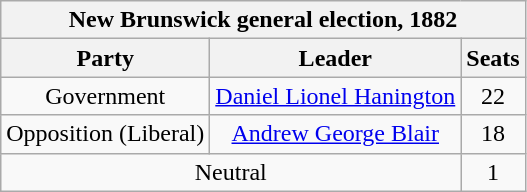<table class="wikitable" style="text-align:center">
<tr>
<th colspan=3>New Brunswick general election, 1882</th>
</tr>
<tr>
<th>Party</th>
<th>Leader</th>
<th>Seats</th>
</tr>
<tr>
<td>Government</td>
<td><a href='#'>Daniel Lionel Hanington</a></td>
<td>22</td>
</tr>
<tr>
<td>Opposition (Liberal)</td>
<td><a href='#'>Andrew George Blair</a></td>
<td>18</td>
</tr>
<tr>
<td colspan=2>Neutral</td>
<td>1</td>
</tr>
</table>
